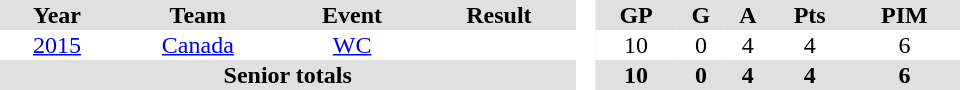<table border="0" cellpadding="1" cellspacing="0" style="text-align:center; width:40em">
<tr ALIGN="center" bgcolor="#e0e0e0">
<th>Year</th>
<th>Team</th>
<th>Event</th>
<th>Result</th>
<th rowspan="99" bgcolor="#ffffff"> </th>
<th>GP</th>
<th>G</th>
<th>A</th>
<th>Pts</th>
<th>PIM</th>
</tr>
<tr>
<td><a href='#'>2015</a></td>
<td><a href='#'>Canada</a></td>
<td><a href='#'>WC</a></td>
<td></td>
<td>10</td>
<td>0</td>
<td>4</td>
<td>4</td>
<td>6</td>
</tr>
<tr bgcolor="#e0e0e0">
<th colspan="4">Senior totals</th>
<th>10</th>
<th>0</th>
<th>4</th>
<th>4</th>
<th>6</th>
</tr>
</table>
